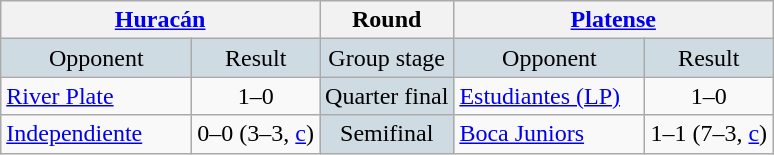<table class="wikitable" style="text-align:center;">
<tr>
<th colspan=3 width=200px><a href='#'>Huracán</a></th>
<th>Round</th>
<th colspan=3 width=200px><a href='#'>Platense</a></th>
</tr>
<tr bgcolor= #CFDBE2>
<td width= 120x>Opponent</td>
<td colspan=2>Result</td>
<td>Group stage</td>
<td width= 120px>Opponent</td>
<td colspan=2>Result</td>
</tr>
<tr>
<td align=left><a href='#'>River Plate</a></td>
<td colspan=2>1–0</td>
<td bgcolor= #CFDBE2>Quarter final</td>
<td align=left><a href='#'>Estudiantes (LP)</a></td>
<td colspan=2>1–0</td>
</tr>
<tr>
<td align=left><a href='#'>Independiente</a></td>
<td colspan=2>0–0 (3–3, <a href='#'>c</a>) </td>
<td bgcolor= #CFDBE2>Semifinal</td>
<td align=left><a href='#'>Boca Juniors</a></td>
<td colspan=2>1–1 (7–3, <a href='#'>c</a>)</td>
</tr>
</table>
